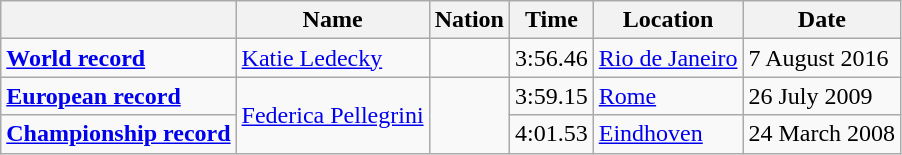<table class=wikitable>
<tr>
<th></th>
<th>Name</th>
<th>Nation</th>
<th>Time</th>
<th>Location</th>
<th>Date</th>
</tr>
<tr>
<td><strong><a href='#'>World record</a></strong></td>
<td><a href='#'>Katie Ledecky</a></td>
<td></td>
<td>3:56.46</td>
<td><a href='#'>Rio de Janeiro</a></td>
<td>7 August 2016</td>
</tr>
<tr>
<td><strong><a href='#'>European record</a></strong></td>
<td rowspan=2><a href='#'>Federica Pellegrini</a></td>
<td rowspan=2></td>
<td>3:59.15</td>
<td><a href='#'>Rome</a></td>
<td>26 July 2009</td>
</tr>
<tr>
<td><strong><a href='#'>Championship record</a></strong></td>
<td>4:01.53</td>
<td><a href='#'>Eindhoven</a></td>
<td>24 March 2008</td>
</tr>
</table>
